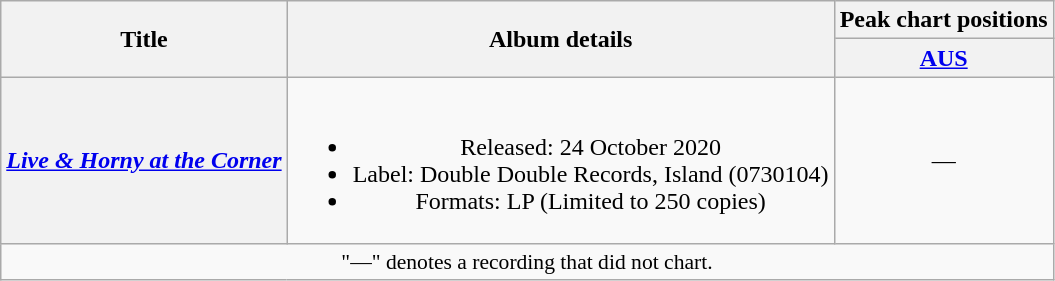<table class="wikitable plainrowheaders" style="text-align:center">
<tr>
<th scope="col" rowspan="2">Title</th>
<th scope="col" rowspan="2">Album details</th>
<th scope="col" colspan="1">Peak chart positions</th>
</tr>
<tr>
<th><a href='#'>AUS</a></th>
</tr>
<tr>
<th scope="row"><em><a href='#'>Live & Horny at the Corner</a></em></th>
<td><br><ul><li>Released: 24 October 2020</li><li>Label: Double Double Records, Island (0730104)</li><li>Formats: LP (Limited to 250 copies)</li></ul></td>
<td>—</td>
</tr>
<tr>
<td colspan="10" style="font-size:90%">"—" denotes a recording that did not chart.</td>
</tr>
</table>
